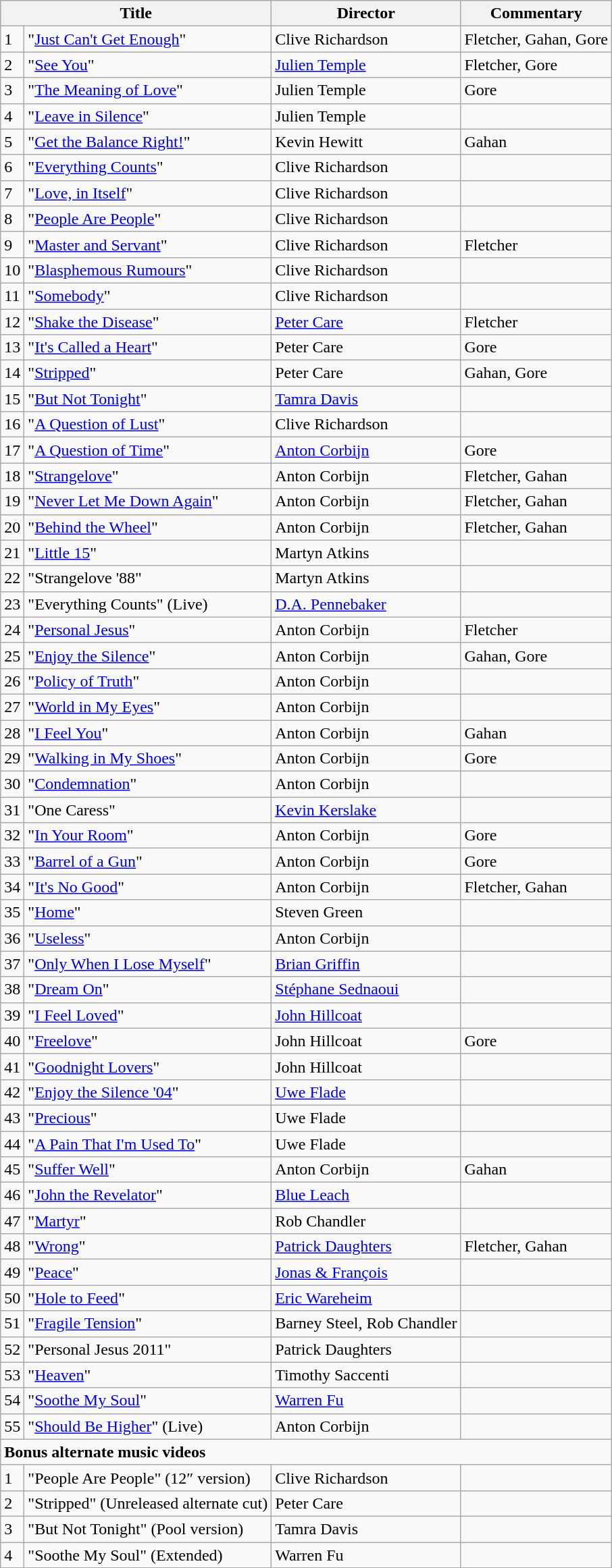<table class="wikitable">
<tr>
<th colspan="2">Title</th>
<th>Director</th>
<th>Commentary</th>
</tr>
<tr>
<td>1</td>
<td>"<a href='#'>Just Can't Get Enough</a>"</td>
<td>Clive Richardson</td>
<td>Fletcher, Gahan, Gore</td>
</tr>
<tr>
<td>2</td>
<td>"<a href='#'>See You</a>"</td>
<td><a href='#'>Julien Temple</a></td>
<td>Fletcher, Gore</td>
</tr>
<tr>
<td>3</td>
<td>"<a href='#'>The Meaning of Love</a>"</td>
<td>Julien Temple</td>
<td>Gore</td>
</tr>
<tr>
<td>4</td>
<td>"<a href='#'>Leave in Silence</a>"</td>
<td>Julien Temple</td>
<td></td>
</tr>
<tr>
<td>5</td>
<td>"<a href='#'>Get the Balance Right!</a>"</td>
<td>Kevin Hewitt</td>
<td>Gahan</td>
</tr>
<tr>
<td>6</td>
<td>"<a href='#'>Everything Counts</a>"</td>
<td>Clive Richardson</td>
<td></td>
</tr>
<tr>
<td>7</td>
<td>"<a href='#'>Love, in Itself</a>"</td>
<td>Clive Richardson</td>
<td></td>
</tr>
<tr>
<td>8</td>
<td>"<a href='#'>People Are People</a>"</td>
<td>Clive Richardson</td>
<td></td>
</tr>
<tr>
<td>9</td>
<td>"<a href='#'>Master and Servant</a>"</td>
<td>Clive Richardson</td>
<td>Fletcher</td>
</tr>
<tr>
<td>10</td>
<td>"<a href='#'>Blasphemous Rumours</a>"</td>
<td>Clive Richardson</td>
<td></td>
</tr>
<tr>
<td>11</td>
<td>"<a href='#'>Somebody</a>"</td>
<td>Clive Richardson</td>
<td></td>
</tr>
<tr>
<td>12</td>
<td>"<a href='#'>Shake the Disease</a>"</td>
<td><a href='#'>Peter Care</a></td>
<td>Fletcher</td>
</tr>
<tr>
<td>13</td>
<td>"<a href='#'>It's Called a Heart</a>"</td>
<td>Peter Care</td>
<td>Gore</td>
</tr>
<tr>
<td>14</td>
<td>"<a href='#'>Stripped</a>"</td>
<td>Peter Care</td>
<td>Gahan, Gore</td>
</tr>
<tr>
<td>15</td>
<td>"<a href='#'>But Not Tonight</a>"</td>
<td><a href='#'>Tamra Davis</a></td>
<td></td>
</tr>
<tr>
<td>16</td>
<td>"<a href='#'>A Question of Lust</a>"</td>
<td>Clive Richardson</td>
<td></td>
</tr>
<tr>
<td>17</td>
<td>"<a href='#'>A Question of Time</a>"</td>
<td><a href='#'>Anton Corbijn</a></td>
<td>Gore</td>
</tr>
<tr>
<td>18</td>
<td>"<a href='#'>Strangelove</a>"</td>
<td>Anton Corbijn</td>
<td>Fletcher, Gahan</td>
</tr>
<tr>
<td>19</td>
<td>"<a href='#'>Never Let Me Down Again</a>"</td>
<td>Anton Corbijn</td>
<td>Fletcher, Gahan</td>
</tr>
<tr>
<td>20</td>
<td>"<a href='#'>Behind the Wheel</a>"</td>
<td>Anton Corbijn</td>
<td>Fletcher, Gahan</td>
</tr>
<tr>
<td>21</td>
<td>"<a href='#'>Little 15</a>"</td>
<td>Martyn Atkins</td>
<td></td>
</tr>
<tr>
<td>22</td>
<td>"Strangelove '88"</td>
<td>Martyn Atkins</td>
<td></td>
</tr>
<tr>
<td>23</td>
<td>"Everything Counts" (Live)</td>
<td><a href='#'>D.A. Pennebaker</a></td>
<td></td>
</tr>
<tr>
<td>24</td>
<td>"<a href='#'>Personal Jesus</a>"</td>
<td>Anton Corbijn</td>
<td>Fletcher</td>
</tr>
<tr>
<td>25</td>
<td>"<a href='#'>Enjoy the Silence</a>"</td>
<td>Anton Corbijn</td>
<td>Gahan, Gore</td>
</tr>
<tr>
<td>26</td>
<td>"<a href='#'>Policy of Truth</a>"</td>
<td>Anton Corbijn</td>
<td></td>
</tr>
<tr>
<td>27</td>
<td>"<a href='#'>World in My Eyes</a>"</td>
<td>Anton Corbijn</td>
<td></td>
</tr>
<tr>
<td>28</td>
<td>"<a href='#'>I Feel You</a>"</td>
<td>Anton Corbijn</td>
<td>Gahan</td>
</tr>
<tr>
<td>29</td>
<td>"<a href='#'>Walking in My Shoes</a>"</td>
<td>Anton Corbijn</td>
<td>Gore</td>
</tr>
<tr>
<td>30</td>
<td>"<a href='#'>Condemnation</a>"</td>
<td>Anton Corbijn</td>
<td></td>
</tr>
<tr>
<td>31</td>
<td>"One Caress"</td>
<td><a href='#'>Kevin Kerslake</a></td>
<td></td>
</tr>
<tr>
<td>32</td>
<td>"<a href='#'>In Your Room</a>"</td>
<td>Anton Corbijn</td>
<td>Gore</td>
</tr>
<tr>
<td>33</td>
<td>"<a href='#'>Barrel of a Gun</a>"</td>
<td>Anton Corbijn</td>
<td>Gore</td>
</tr>
<tr>
<td>34</td>
<td>"<a href='#'>It's No Good</a>"</td>
<td>Anton Corbijn</td>
<td>Fletcher, Gahan</td>
</tr>
<tr>
<td>35</td>
<td>"<a href='#'>Home</a>"</td>
<td>Steven Green</td>
<td></td>
</tr>
<tr>
<td>36</td>
<td>"<a href='#'>Useless</a>"</td>
<td>Anton Corbijn</td>
<td></td>
</tr>
<tr>
<td>37</td>
<td>"<a href='#'>Only When I Lose Myself</a>"</td>
<td><a href='#'>Brian Griffin</a></td>
<td></td>
</tr>
<tr>
<td>38</td>
<td>"<a href='#'>Dream On</a>"</td>
<td><a href='#'>Stéphane Sednaoui</a></td>
<td></td>
</tr>
<tr>
<td>39</td>
<td>"<a href='#'>I Feel Loved</a>"</td>
<td><a href='#'>John Hillcoat</a></td>
<td></td>
</tr>
<tr>
<td>40</td>
<td>"<a href='#'>Freelove</a>"</td>
<td>John Hillcoat</td>
<td>Gore</td>
</tr>
<tr>
<td>41</td>
<td>"<a href='#'>Goodnight Lovers</a>"</td>
<td>John Hillcoat</td>
<td></td>
</tr>
<tr>
<td>42</td>
<td>"<a href='#'>Enjoy the Silence '04</a>"</td>
<td><a href='#'>Uwe Flade</a></td>
<td></td>
</tr>
<tr>
<td>43</td>
<td>"<a href='#'>Precious</a>"</td>
<td>Uwe Flade</td>
<td></td>
</tr>
<tr>
<td>44</td>
<td>"<a href='#'>A Pain That I'm Used To</a>"</td>
<td>Uwe Flade</td>
<td></td>
</tr>
<tr>
<td>45</td>
<td>"<a href='#'>Suffer Well</a>"</td>
<td>Anton Corbijn</td>
<td>Gahan</td>
</tr>
<tr>
<td>46</td>
<td>"<a href='#'>John the Revelator</a>"</td>
<td><a href='#'>Blue Leach</a></td>
<td></td>
</tr>
<tr>
<td>47</td>
<td>"<a href='#'>Martyr</a>"</td>
<td>Rob Chandler</td>
<td></td>
</tr>
<tr>
<td>48</td>
<td>"<a href='#'>Wrong</a>"</td>
<td><a href='#'>Patrick Daughters</a></td>
<td>Fletcher, Gahan</td>
</tr>
<tr>
<td>49</td>
<td>"<a href='#'>Peace</a>"</td>
<td><a href='#'>Jonas & François</a></td>
<td></td>
</tr>
<tr>
<td>50</td>
<td>"<a href='#'>Hole to Feed</a>"</td>
<td><a href='#'>Eric Wareheim</a></td>
<td></td>
</tr>
<tr>
<td>51</td>
<td>"<a href='#'>Fragile Tension</a>"</td>
<td>Barney Steel, Rob Chandler</td>
<td></td>
</tr>
<tr>
<td>52</td>
<td>"Personal Jesus 2011"</td>
<td>Patrick Daughters</td>
<td></td>
</tr>
<tr>
<td>53</td>
<td>"<a href='#'>Heaven</a>"</td>
<td>Timothy Saccenti</td>
<td></td>
</tr>
<tr>
<td>54</td>
<td>"<a href='#'>Soothe My Soul</a>"</td>
<td><a href='#'>Warren Fu</a></td>
<td></td>
</tr>
<tr>
<td>55</td>
<td>"<a href='#'>Should Be Higher</a>" (Live)</td>
<td>Anton Corbijn</td>
<td></td>
</tr>
<tr>
<td colspan="4"><strong>Bonus alternate music videos</strong></td>
</tr>
<tr>
<td>1</td>
<td>"People Are People" (12″ version)</td>
<td>Clive Richardson</td>
<td></td>
</tr>
<tr>
<td>2</td>
<td>"Stripped" (Unreleased alternate cut)</td>
<td>Peter Care</td>
<td></td>
</tr>
<tr>
<td>3</td>
<td>"But Not Tonight" (Pool version)</td>
<td>Tamra Davis</td>
<td></td>
</tr>
<tr>
<td>4</td>
<td>"Soothe My Soul" (Extended)</td>
<td>Warren Fu</td>
<td></td>
</tr>
</table>
